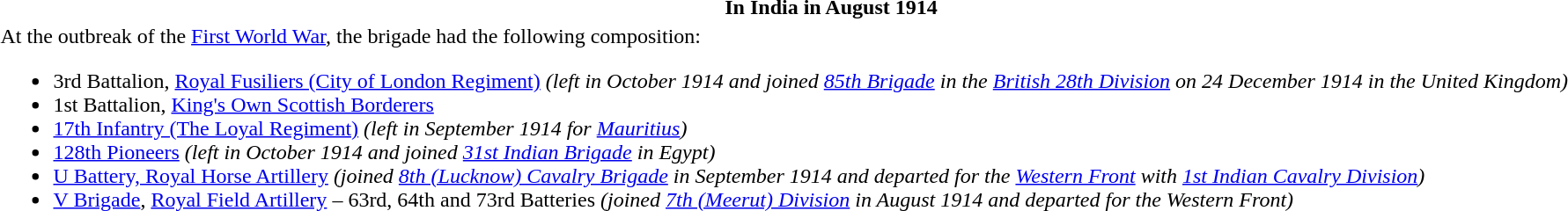<table class="toccolours collapsible collapsed" style="width:100%; background:transparent;">
<tr>
<th>In India in August 1914</th>
</tr>
<tr>
<td>At the outbreak of the <a href='#'>First World War</a>, the brigade had the following composition:<br><ul><li>3rd Battalion, <a href='#'>Royal Fusiliers (City of London Regiment)</a> <em>(left in October 1914 and joined <a href='#'>85th Brigade</a> in the <a href='#'>British 28th Division</a> on 24 December 1914 in the United Kingdom)</em></li><li>1st Battalion, <a href='#'>King's Own Scottish Borderers</a></li><li><a href='#'>17th Infantry (The Loyal Regiment)</a> <em>(left in September 1914 for <a href='#'>Mauritius</a>)</em></li><li><a href='#'>128th Pioneers</a> <em>(left in October 1914 and joined <a href='#'>31st Indian Brigade</a> in Egypt)</em></li><li><a href='#'>U Battery, Royal Horse Artillery</a> <em>(joined <a href='#'>8th (Lucknow) Cavalry Brigade</a> in September 1914 and departed for the <a href='#'>Western Front</a> with <a href='#'>1st Indian Cavalry Division</a>)</em></li><li><a href='#'>V Brigade</a>, <a href='#'>Royal Field Artillery</a> – 63rd, 64th and 73rd Batteries <em>(joined <a href='#'>7th (Meerut) Division</a> in August 1914 and departed for the Western Front)</em></li></ul></td>
</tr>
</table>
